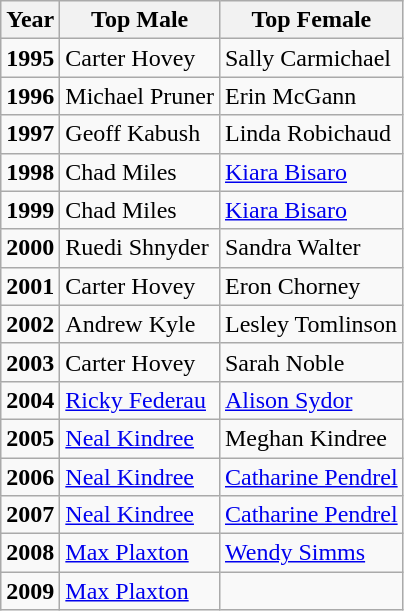<table class="wikitable">
<tr>
<th><strong>Year</strong></th>
<th>Top Male</th>
<th>Top Female</th>
</tr>
<tr>
<td><strong>1995</strong></td>
<td>Carter Hovey</td>
<td>Sally Carmichael</td>
</tr>
<tr>
<td><strong>1996</strong></td>
<td>Michael Pruner</td>
<td>Erin McGann</td>
</tr>
<tr>
<td><strong>1997</strong></td>
<td>Geoff Kabush</td>
<td>Linda Robichaud</td>
</tr>
<tr>
<td><strong>1998</strong></td>
<td>Chad Miles</td>
<td><a href='#'>Kiara Bisaro</a></td>
</tr>
<tr>
<td><strong>1999</strong></td>
<td>Chad Miles</td>
<td><a href='#'>Kiara Bisaro</a></td>
</tr>
<tr>
<td><strong>2000</strong></td>
<td>Ruedi Shnyder</td>
<td>Sandra Walter</td>
</tr>
<tr>
<td><strong>2001</strong></td>
<td>Carter Hovey</td>
<td>Eron Chorney</td>
</tr>
<tr>
<td><strong>2002</strong></td>
<td>Andrew Kyle</td>
<td>Lesley Tomlinson</td>
</tr>
<tr>
<td><strong>2003</strong></td>
<td>Carter Hovey</td>
<td>Sarah Noble</td>
</tr>
<tr>
<td><strong>2004</strong></td>
<td><a href='#'>Ricky Federau</a></td>
<td><a href='#'>Alison Sydor</a></td>
</tr>
<tr>
<td><strong>2005</strong></td>
<td><a href='#'>Neal Kindree</a></td>
<td>Meghan Kindree</td>
</tr>
<tr>
<td><strong>2006</strong></td>
<td><a href='#'>Neal Kindree</a></td>
<td><a href='#'>Catharine Pendrel</a></td>
</tr>
<tr>
<td><strong>2007</strong></td>
<td><a href='#'>Neal Kindree</a></td>
<td><a href='#'>Catharine Pendrel</a></td>
</tr>
<tr>
<td><strong>2008</strong></td>
<td><a href='#'>Max Plaxton</a></td>
<td><a href='#'>Wendy Simms</a></td>
</tr>
<tr>
<td><strong>2009</strong></td>
<td><a href='#'>Max Plaxton</a></td>
<td></td>
</tr>
</table>
